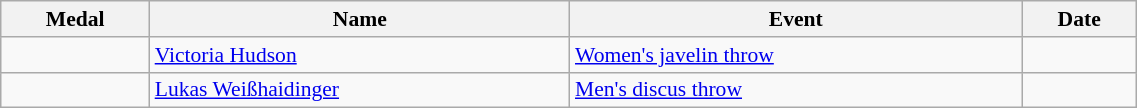<table class="wikitable" style="font-size:90%" width=60%>
<tr>
<th>Medal</th>
<th>Name</th>
<th>Event</th>
<th>Date</th>
</tr>
<tr>
<td></td>
<td><a href='#'>Victoria Hudson</a></td>
<td><a href='#'>Women's javelin throw</a></td>
<td></td>
</tr>
<tr>
<td></td>
<td><a href='#'>Lukas Weißhaidinger</a></td>
<td><a href='#'>Men's discus throw</a></td>
<td></td>
</tr>
</table>
